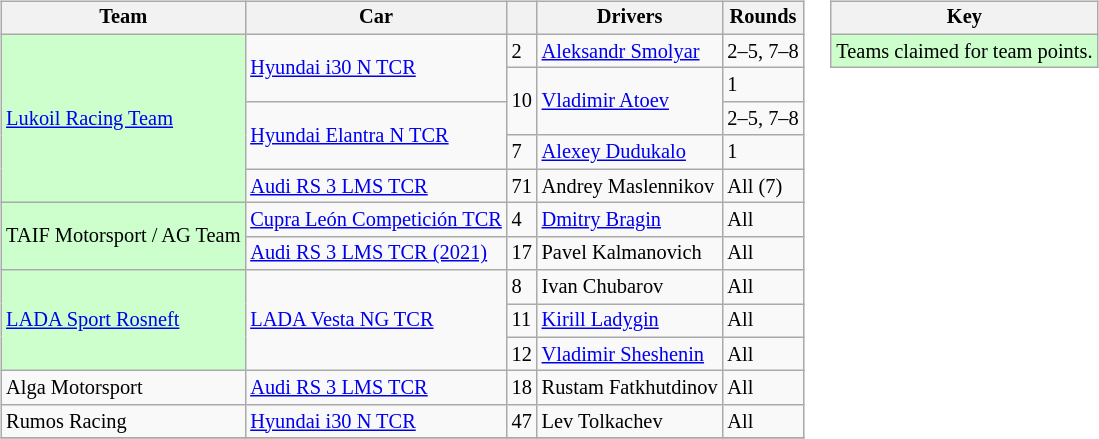<table>
<tr>
<td><br><table class="wikitable" style="font-size: 85%">
<tr>
<th>Team</th>
<th>Car</th>
<th></th>
<th>Drivers</th>
<th>Rounds</th>
</tr>
<tr>
<td rowspan=5 style="background:#ccffcc;"> <a href='#'>Lukoil Racing Team</a></td>
<td rowspan=2><a href='#'>Hyundai i30 N TCR</a></td>
<td>2</td>
<td> <a href='#'>Aleksandr Smolyar</a></td>
<td>2–5, 7–8</td>
</tr>
<tr>
<td rowspan=2>10</td>
<td rowspan=2> <a href='#'>Vladimir Atoev</a></td>
<td>1</td>
</tr>
<tr>
<td rowspan=2><a href='#'>Hyundai Elantra N TCR</a></td>
<td>2–5, 7–8</td>
</tr>
<tr>
<td>7</td>
<td> <a href='#'>Alexey Dudukalo</a></td>
<td>1</td>
</tr>
<tr>
<td><a href='#'>Audi RS 3 LMS TCR</a></td>
<td>71</td>
<td> Andrey Maslennikov</td>
<td>All (7)</td>
</tr>
<tr>
<td rowspan=2 style="background:#ccffcc;"> TAIF Motorsport / AG Team</td>
<td><a href='#'>Cupra León Competición TCR</a></td>
<td>4</td>
<td> <a href='#'>Dmitry Bragin</a></td>
<td>All</td>
</tr>
<tr>
<td><a href='#'>Audi RS 3 LMS TCR (2021)</a></td>
<td>17</td>
<td> Pavel Kalmanovich</td>
<td>All</td>
</tr>
<tr>
<td rowspan=3 style="background:#ccffcc;"> <a href='#'>LADA Sport Rosneft</a></td>
<td rowspan=3><a href='#'>LADA Vesta NG TCR</a></td>
<td>8</td>
<td> Ivan Chubarov</td>
<td>All</td>
</tr>
<tr>
<td>11</td>
<td> <a href='#'>Kirill Ladygin</a></td>
<td>All</td>
</tr>
<tr>
<td>12</td>
<td> <a href='#'>Vladimir Sheshenin</a></td>
<td>All</td>
</tr>
<tr>
<td> Alga Motorsport</td>
<td><a href='#'>Audi RS 3 LMS TCR</a></td>
<td>18</td>
<td> Rustam Fatkhutdinov</td>
<td>All</td>
</tr>
<tr>
<td> Rumos Racing</td>
<td><a href='#'>Hyundai i30 N TCR</a></td>
<td>47</td>
<td> Lev Tolkachev</td>
<td>All</td>
</tr>
<tr>
</tr>
</table>
</td>
<td valign="top"><br><table class="wikitable" style="font-size: 85%">
<tr>
<th colspan=2>Key</th>
</tr>
<tr>
<td colspan=2 style="background:#ccffcc;">Teams claimed for team points.</td>
</tr>
</table>
</td>
</tr>
</table>
